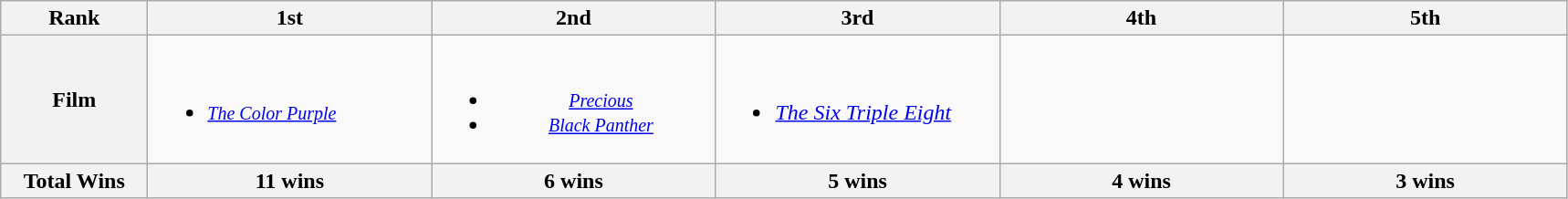<table class="wikitable" border="1">
<tr>
<th width="100">Rank</th>
<th width="200">1st</th>
<th width="200">2nd</th>
<th width="200">3rd</th>
<th width="200">4th</th>
<th width="200">5th</th>
</tr>
<tr>
<th>Film</th>
<td><br><ul><li><em><a href='#'><small>The Color Purple</small></a></em></li></ul></td>
<td align="center"><br><ul><li><em><a href='#'><small>Precious</small></a></em></li><li><em><a href='#'><small>Black Panther</small></a></em></li></ul></td>
<td><br><ul><li><em><a href='#'>The Six Triple Eight</a></em></li></ul></td>
<td></td>
<td></td>
</tr>
<tr>
<th>Total Wins</th>
<th>11 wins</th>
<th>6 wins</th>
<th>5 wins</th>
<th>4 wins</th>
<th>3 wins</th>
</tr>
</table>
